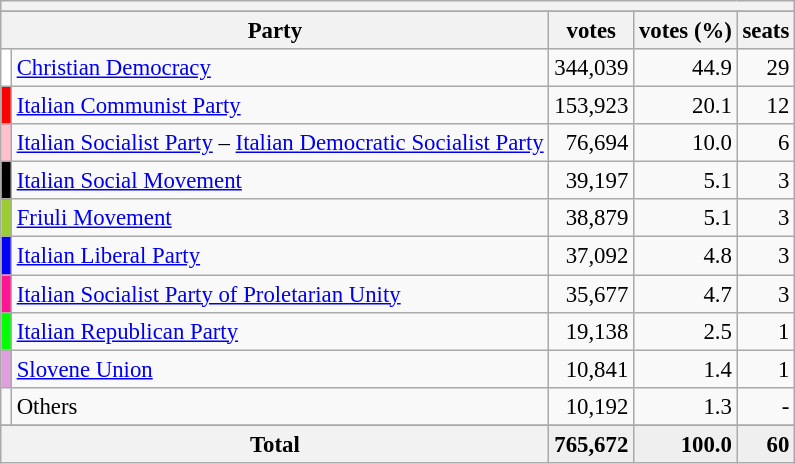<table class="wikitable" style="font-size:95%">
<tr>
<th colspan=5></th>
</tr>
<tr>
</tr>
<tr bgcolor="EFEFEF">
<th colspan=2>Party</th>
<th>votes</th>
<th>votes (%)</th>
<th>seats</th>
</tr>
<tr>
<td bgcolor=White></td>
<td><a href='#'>Christian Democracy</a></td>
<td align=right>344,039</td>
<td align=right>44.9</td>
<td align=right>29</td>
</tr>
<tr>
<td bgcolor=Red></td>
<td><a href='#'>Italian Communist Party</a></td>
<td align=right>153,923</td>
<td align=right>20.1</td>
<td align=right>12</td>
</tr>
<tr>
<td bgcolor=Pink></td>
<td><a href='#'>Italian Socialist Party</a> – <a href='#'>Italian Democratic Socialist Party</a></td>
<td align=right>76,694</td>
<td align=right>10.0</td>
<td align=right>6</td>
</tr>
<tr>
<td bgcolor=Black></td>
<td><a href='#'>Italian Social Movement</a></td>
<td align=right>39,197</td>
<td align=right>5.1</td>
<td align=right>3</td>
</tr>
<tr>
<td bgcolor=Yellowgreen></td>
<td><a href='#'>Friuli Movement</a></td>
<td align=right>38,879</td>
<td align=right>5.1</td>
<td align=right>3</td>
</tr>
<tr>
<td bgcolor=Blue></td>
<td><a href='#'>Italian Liberal Party</a></td>
<td align=right>37,092</td>
<td align=right>4.8</td>
<td align=right>3</td>
</tr>
<tr>
<td bgcolor=Deeppink></td>
<td><a href='#'>Italian Socialist Party of Proletarian Unity</a></td>
<td align=right>35,677</td>
<td align=right>4.7</td>
<td align=right>3</td>
</tr>
<tr>
<td bgcolor=Lime></td>
<td><a href='#'>Italian Republican Party</a></td>
<td align=right>19,138</td>
<td align=right>2.5</td>
<td align=right>1</td>
</tr>
<tr>
<td bgcolor=Plum></td>
<td><a href='#'>Slovene Union</a></td>
<td align=right>10,841</td>
<td align=right>1.4</td>
<td align=right>1</td>
</tr>
<tr>
<td bgcolor=></td>
<td>Others</td>
<td align=right>10,192</td>
<td align=right>1.3</td>
<td align=right>-</td>
</tr>
<tr>
</tr>
<tr bgcolor="EFEFEF">
<th colspan=2><strong>Total</strong></th>
<td align=right><strong>765,672</strong></td>
<td align=right><strong>100.0</strong></td>
<td align=right><strong>60</strong></td>
</tr>
</table>
